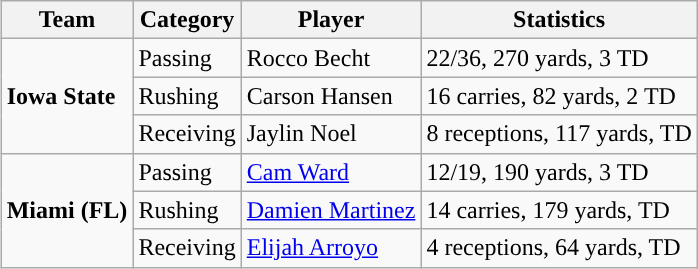<table class="wikitable" style="float: right;">
<tr>
<th>Team</th>
<th>Category</th>
<th>Player</th>
<th>Statistics</th>
</tr>
<tr>
<td rowspan=3><strong>Iowa State</strong></td>
<td>Passing</td>
<td>Rocco Becht</td>
<td>22/36, 270 yards, 3 TD</td>
</tr>
<tr>
<td>Rushing</td>
<td>Carson Hansen</td>
<td>16 carries, 82 yards, 2 TD</td>
</tr>
<tr>
<td>Receiving</td>
<td>Jaylin Noel</td>
<td>8 receptions, 117 yards, TD</td>
</tr>
<tr>
<td rowspan=3><strong>Miami (FL)</strong></td>
<td>Passing</td>
<td><a href='#'>Cam Ward</a></td>
<td>12/19, 190 yards, 3 TD</td>
</tr>
<tr>
<td>Rushing</td>
<td><a href='#'>Damien Martinez</a></td>
<td>14 carries, 179 yards, TD</td>
</tr>
<tr>
<td>Receiving</td>
<td><a href='#'>Elijah Arroyo</a></td>
<td>4 receptions, 64 yards, TD</td>
</tr>
</table>
